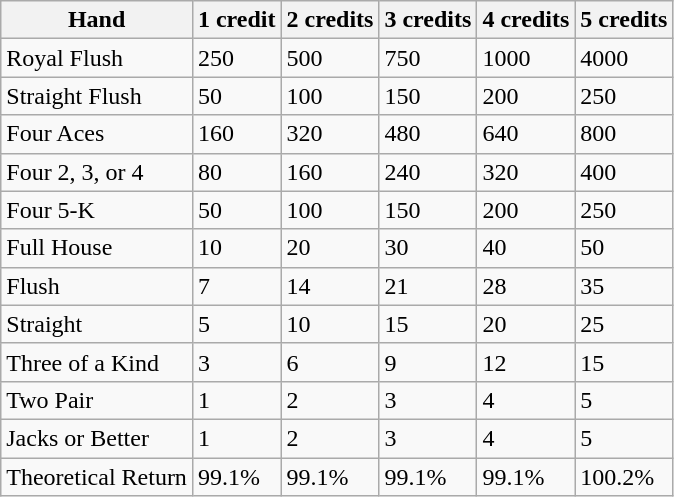<table class="wikitable">
<tr>
<th>Hand</th>
<th>1 credit</th>
<th>2 credits</th>
<th>3 credits</th>
<th>4 credits</th>
<th>5 credits</th>
</tr>
<tr>
<td>Royal Flush</td>
<td>250</td>
<td>500</td>
<td>750</td>
<td>1000</td>
<td>4000</td>
</tr>
<tr>
<td>Straight Flush</td>
<td>50</td>
<td>100</td>
<td>150</td>
<td>200</td>
<td>250</td>
</tr>
<tr>
<td>Four Aces</td>
<td>160</td>
<td>320</td>
<td>480</td>
<td>640</td>
<td>800</td>
</tr>
<tr>
<td>Four 2, 3, or 4</td>
<td>80</td>
<td>160</td>
<td>240</td>
<td>320</td>
<td>400</td>
</tr>
<tr>
<td>Four 5-K</td>
<td>50</td>
<td>100</td>
<td>150</td>
<td>200</td>
<td>250</td>
</tr>
<tr>
<td>Full House</td>
<td>10</td>
<td>20</td>
<td>30</td>
<td>40</td>
<td>50</td>
</tr>
<tr>
<td>Flush</td>
<td>7</td>
<td>14</td>
<td>21</td>
<td>28</td>
<td>35</td>
</tr>
<tr>
<td>Straight</td>
<td>5</td>
<td>10</td>
<td>15</td>
<td>20</td>
<td>25</td>
</tr>
<tr>
<td>Three of a Kind</td>
<td>3</td>
<td>6</td>
<td>9</td>
<td>12</td>
<td>15</td>
</tr>
<tr>
<td>Two Pair</td>
<td>1</td>
<td>2</td>
<td>3</td>
<td>4</td>
<td>5</td>
</tr>
<tr>
<td>Jacks or Better</td>
<td>1</td>
<td>2</td>
<td>3</td>
<td>4</td>
<td>5</td>
</tr>
<tr>
<td>Theoretical Return</td>
<td>99.1%</td>
<td>99.1%</td>
<td>99.1%</td>
<td>99.1%</td>
<td>100.2%</td>
</tr>
</table>
